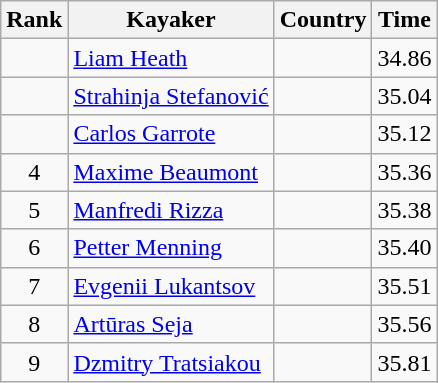<table class="wikitable" style="text-align:center">
<tr>
<th>Rank</th>
<th>Kayaker</th>
<th>Country</th>
<th>Time</th>
</tr>
<tr>
<td></td>
<td align="left"><a href='#'>Liam Heath</a></td>
<td align="left"></td>
<td>34.86</td>
</tr>
<tr>
<td></td>
<td align="left"><a href='#'>Strahinja Stefanović</a></td>
<td align="left"></td>
<td>35.04</td>
</tr>
<tr>
<td></td>
<td align="left"><a href='#'>Carlos Garrote</a></td>
<td align="left"></td>
<td>35.12</td>
</tr>
<tr>
<td>4</td>
<td align="left"><a href='#'>Maxime Beaumont</a></td>
<td align="left"></td>
<td>35.36</td>
</tr>
<tr>
<td>5</td>
<td align="left"><a href='#'>Manfredi Rizza</a></td>
<td align="left"></td>
<td>35.38</td>
</tr>
<tr>
<td>6</td>
<td align="left"><a href='#'>Petter Menning</a></td>
<td align="left"></td>
<td>35.40</td>
</tr>
<tr>
<td>7</td>
<td align="left"><a href='#'>Evgenii Lukantsov</a></td>
<td align="left"></td>
<td>35.51</td>
</tr>
<tr>
<td>8</td>
<td align="left"><a href='#'>Artūras Seja</a></td>
<td align="left"></td>
<td>35.56</td>
</tr>
<tr>
<td>9</td>
<td align="left"><a href='#'>Dzmitry Tratsiakou</a></td>
<td align="left"></td>
<td>35.81</td>
</tr>
</table>
